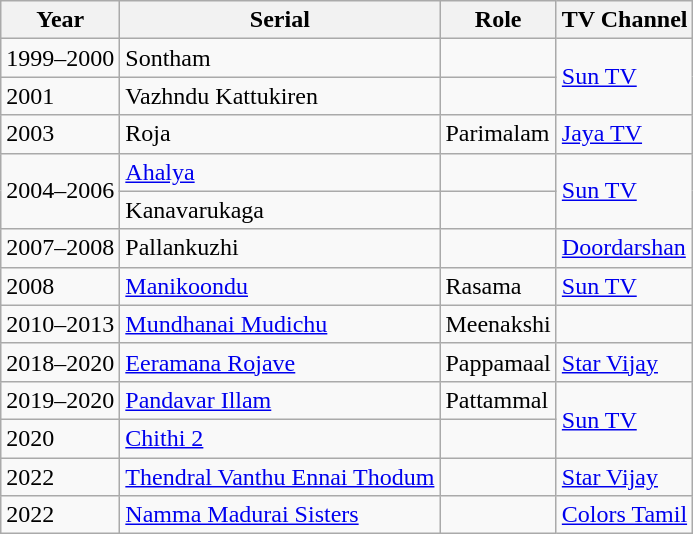<table class="wikitable">
<tr>
<th>Year</th>
<th>Serial</th>
<th>Role</th>
<th>TV Channel</th>
</tr>
<tr>
<td>1999–2000</td>
<td>Sontham</td>
<td></td>
<td rowspan=2><a href='#'>Sun TV</a></td>
</tr>
<tr>
<td>2001</td>
<td>Vazhndu Kattukiren</td>
<td></td>
</tr>
<tr>
<td>2003</td>
<td>Roja</td>
<td>Parimalam</td>
<td><a href='#'>Jaya TV</a></td>
</tr>
<tr>
<td rowspan=2>2004–2006</td>
<td><a href='#'>Ahalya</a></td>
<td></td>
<td rowspan=2><a href='#'>Sun TV</a></td>
</tr>
<tr>
<td>Kanavarukaga</td>
<td></td>
</tr>
<tr>
<td>2007–2008</td>
<td>Pallankuzhi</td>
<td></td>
<td><a href='#'>Doordarshan</a></td>
</tr>
<tr>
<td>2008</td>
<td><a href='#'>Manikoondu</a></td>
<td>Rasama</td>
<td><a href='#'>Sun TV</a></td>
</tr>
<tr>
<td>2010–2013</td>
<td><a href='#'>Mundhanai Mudichu</a></td>
<td>Meenakshi</td>
</tr>
<tr>
<td>2018–2020</td>
<td><a href='#'>Eeramana Rojave</a></td>
<td>Pappamaal</td>
<td><a href='#'>Star Vijay</a></td>
</tr>
<tr>
<td>2019–2020</td>
<td><a href='#'>Pandavar Illam</a></td>
<td>Pattammal</td>
<td rowspan=2><a href='#'>Sun TV</a></td>
</tr>
<tr>
<td>2020</td>
<td><a href='#'>Chithi 2</a></td>
<td></td>
</tr>
<tr>
<td>2022</td>
<td><a href='#'>Thendral Vanthu Ennai Thodum</a></td>
<td></td>
<td><a href='#'>Star Vijay</a></td>
</tr>
<tr>
<td>2022</td>
<td><a href='#'>Namma Madurai Sisters</a></td>
<td></td>
<td><a href='#'>Colors Tamil</a></td>
</tr>
</table>
